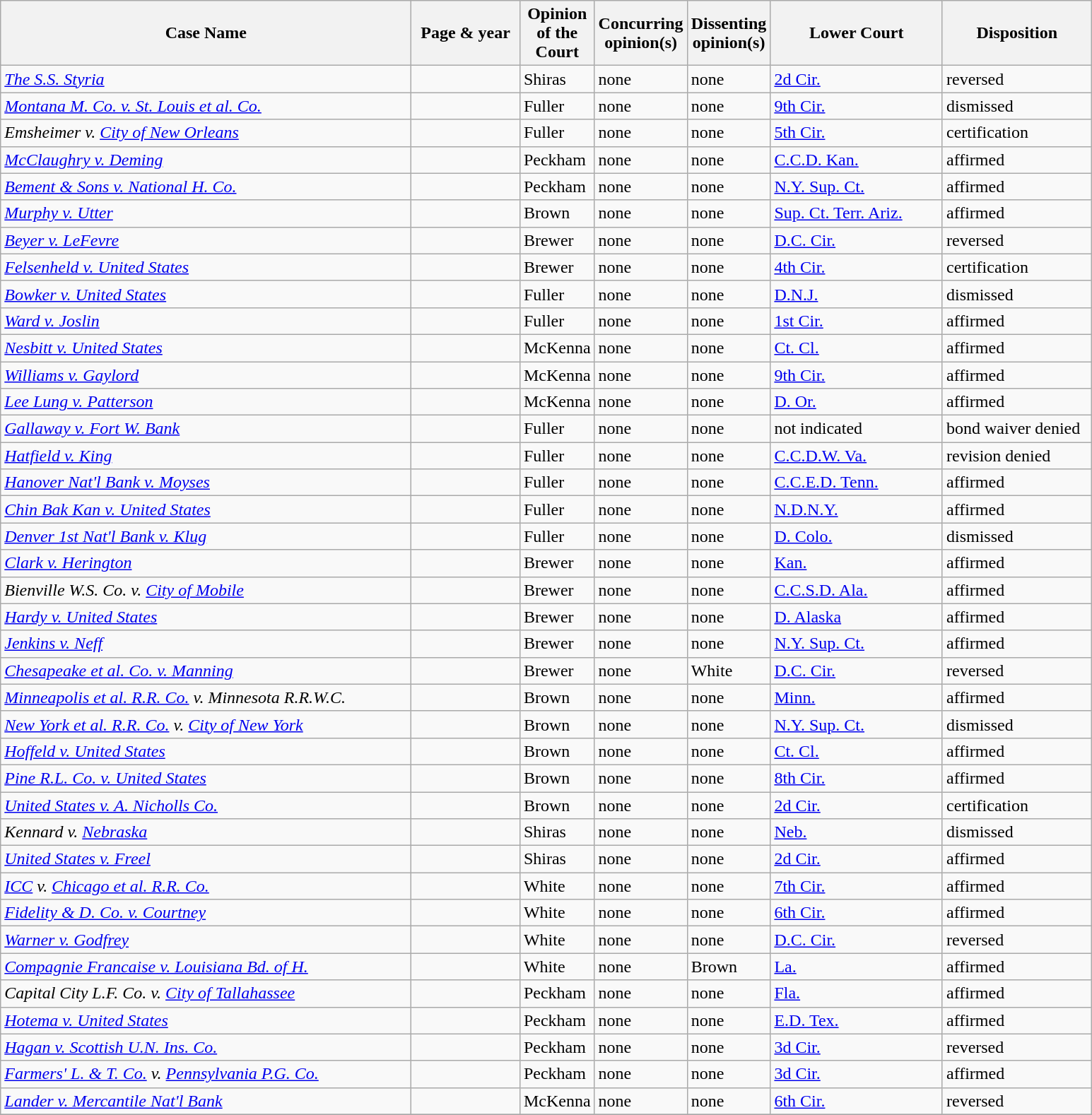<table class="wikitable sortable">
<tr>
<th scope="col" style="width: 380px;">Case Name</th>
<th scope="col" style="width: 95px;">Page & year</th>
<th scope="col" style="width: 10px;">Opinion of the Court</th>
<th scope="col" style="width: 10px;">Concurring opinion(s)</th>
<th scope="col" style="width: 10px;">Dissenting opinion(s)</th>
<th scope="col" style="width: 155px;">Lower Court</th>
<th scope="col" style="width: 133px;">Disposition</th>
</tr>
<tr>
<td><em><a href='#'>The S.S. Styria</a></em></td>
<td align="right"></td>
<td>Shiras</td>
<td>none</td>
<td>none</td>
<td><a href='#'>2d Cir.</a></td>
<td>reversed</td>
</tr>
<tr>
<td><em><a href='#'>Montana M. Co. v. St. Louis et al. Co.</a></em></td>
<td align="right"></td>
<td>Fuller</td>
<td>none</td>
<td>none</td>
<td><a href='#'>9th Cir.</a></td>
<td>dismissed</td>
</tr>
<tr>
<td><em>Emsheimer v. <a href='#'>City of New Orleans</a></em></td>
<td align="right"></td>
<td>Fuller</td>
<td>none</td>
<td>none</td>
<td><a href='#'>5th Cir.</a></td>
<td>certification</td>
</tr>
<tr>
<td><em><a href='#'>McClaughry v. Deming</a></em></td>
<td align="right"></td>
<td>Peckham</td>
<td>none</td>
<td>none</td>
<td><a href='#'>C.C.D. Kan.</a></td>
<td>affirmed</td>
</tr>
<tr>
<td><em><a href='#'>Bement & Sons v. National H. Co.</a></em></td>
<td align="right"></td>
<td>Peckham</td>
<td>none</td>
<td>none</td>
<td><a href='#'>N.Y. Sup. Ct.</a></td>
<td>affirmed</td>
</tr>
<tr>
<td><em><a href='#'>Murphy v. Utter</a></em></td>
<td align="right"></td>
<td>Brown</td>
<td>none</td>
<td>none</td>
<td><a href='#'>Sup. Ct. Terr. Ariz.</a></td>
<td>affirmed</td>
</tr>
<tr>
<td><em><a href='#'>Beyer v. LeFevre</a></em></td>
<td align="right"></td>
<td>Brewer</td>
<td>none</td>
<td>none</td>
<td><a href='#'>D.C. Cir.</a></td>
<td>reversed</td>
</tr>
<tr>
<td><em><a href='#'>Felsenheld v. United States</a></em></td>
<td align="right"></td>
<td>Brewer</td>
<td>none</td>
<td>none</td>
<td><a href='#'>4th Cir.</a></td>
<td>certification</td>
</tr>
<tr>
<td><em><a href='#'>Bowker v. United States</a></em></td>
<td align="right"></td>
<td>Fuller</td>
<td>none</td>
<td>none</td>
<td><a href='#'>D.N.J.</a></td>
<td>dismissed</td>
</tr>
<tr>
<td><em><a href='#'>Ward v. Joslin</a></em></td>
<td align="right"></td>
<td>Fuller</td>
<td>none</td>
<td>none</td>
<td><a href='#'>1st Cir.</a></td>
<td>affirmed</td>
</tr>
<tr>
<td><em><a href='#'>Nesbitt v. United States</a></em></td>
<td align="right"></td>
<td>McKenna</td>
<td>none</td>
<td>none</td>
<td><a href='#'>Ct. Cl.</a></td>
<td>affirmed</td>
</tr>
<tr>
<td><em><a href='#'>Williams v. Gaylord</a></em></td>
<td align="right"></td>
<td>McKenna</td>
<td>none</td>
<td>none</td>
<td><a href='#'>9th Cir.</a></td>
<td>affirmed</td>
</tr>
<tr>
<td><em><a href='#'>Lee Lung v. Patterson</a></em></td>
<td align="right"></td>
<td>McKenna</td>
<td>none</td>
<td>none</td>
<td><a href='#'>D. Or.</a></td>
<td>affirmed</td>
</tr>
<tr>
<td><em><a href='#'>Gallaway v. Fort W. Bank</a></em></td>
<td align="right"></td>
<td>Fuller</td>
<td>none</td>
<td>none</td>
<td>not indicated</td>
<td>bond waiver denied</td>
</tr>
<tr>
<td><em><a href='#'>Hatfield v. King</a></em></td>
<td align="right"></td>
<td>Fuller</td>
<td>none</td>
<td>none</td>
<td><a href='#'>C.C.D.W. Va.</a></td>
<td>revision denied</td>
</tr>
<tr>
<td><em><a href='#'>Hanover Nat'l Bank v. Moyses</a></em></td>
<td align="right"></td>
<td>Fuller</td>
<td>none</td>
<td>none</td>
<td><a href='#'>C.C.E.D. Tenn.</a></td>
<td>affirmed</td>
</tr>
<tr>
<td><em><a href='#'>Chin Bak Kan v. United States</a></em></td>
<td align="right"></td>
<td>Fuller</td>
<td>none</td>
<td>none</td>
<td><a href='#'>N.D.N.Y.</a></td>
<td>affirmed</td>
</tr>
<tr>
<td><em><a href='#'>Denver 1st Nat'l Bank v. Klug</a></em></td>
<td align="right"></td>
<td>Fuller</td>
<td>none</td>
<td>none</td>
<td><a href='#'>D. Colo.</a></td>
<td>dismissed</td>
</tr>
<tr>
<td><em><a href='#'>Clark v. Herington</a></em></td>
<td align="right"></td>
<td>Brewer</td>
<td>none</td>
<td>none</td>
<td><a href='#'>Kan.</a></td>
<td>affirmed</td>
</tr>
<tr>
<td><em>Bienville W.S. Co. v. <a href='#'>City of Mobile</a></em></td>
<td align="right"></td>
<td>Brewer</td>
<td>none</td>
<td>none</td>
<td><a href='#'>C.C.S.D. Ala.</a></td>
<td>affirmed</td>
</tr>
<tr>
<td><em><a href='#'>Hardy v. United States</a></em></td>
<td align="right"></td>
<td>Brewer</td>
<td>none</td>
<td>none</td>
<td><a href='#'>D. Alaska</a></td>
<td>affirmed</td>
</tr>
<tr>
<td><em><a href='#'>Jenkins v. Neff</a></em></td>
<td align="right"></td>
<td>Brewer</td>
<td>none</td>
<td>none</td>
<td><a href='#'>N.Y. Sup. Ct.</a></td>
<td>affirmed</td>
</tr>
<tr>
<td><em><a href='#'>Chesapeake et al. Co. v. Manning</a></em></td>
<td align="right"></td>
<td>Brewer</td>
<td>none</td>
<td>White</td>
<td><a href='#'>D.C. Cir.</a></td>
<td>reversed</td>
</tr>
<tr>
<td><em><a href='#'>Minneapolis et al. R.R. Co.</a> v. Minnesota R.R.W.C.</em></td>
<td align="right"></td>
<td>Brown</td>
<td>none</td>
<td>none</td>
<td><a href='#'>Minn.</a></td>
<td>affirmed</td>
</tr>
<tr>
<td><em><a href='#'>New York et al. R.R. Co.</a> v. <a href='#'>City of New York</a></em></td>
<td align="right"></td>
<td>Brown</td>
<td>none</td>
<td>none</td>
<td><a href='#'>N.Y. Sup. Ct.</a></td>
<td>dismissed</td>
</tr>
<tr>
<td><em><a href='#'>Hoffeld v. United States</a></em></td>
<td align="right"></td>
<td>Brown</td>
<td>none</td>
<td>none</td>
<td><a href='#'>Ct. Cl.</a></td>
<td>affirmed</td>
</tr>
<tr>
<td><em><a href='#'>Pine R.L. Co. v. United States</a></em></td>
<td align="right"></td>
<td>Brown</td>
<td>none</td>
<td>none</td>
<td><a href='#'>8th Cir.</a></td>
<td>affirmed</td>
</tr>
<tr>
<td><em><a href='#'>United States v. A. Nicholls Co.</a></em></td>
<td align="right"></td>
<td>Brown</td>
<td>none</td>
<td>none</td>
<td><a href='#'>2d Cir.</a></td>
<td>certification</td>
</tr>
<tr>
<td><em>Kennard v. <a href='#'>Nebraska</a></em></td>
<td align="right"></td>
<td>Shiras</td>
<td>none</td>
<td>none</td>
<td><a href='#'>Neb.</a></td>
<td>dismissed</td>
</tr>
<tr>
<td><em><a href='#'>United States v. Freel</a></em></td>
<td align="right"></td>
<td>Shiras</td>
<td>none</td>
<td>none</td>
<td><a href='#'>2d Cir.</a></td>
<td>affirmed</td>
</tr>
<tr>
<td><em><a href='#'>ICC</a> v. <a href='#'>Chicago et al. R.R. Co.</a></em></td>
<td align="right"></td>
<td>White</td>
<td>none</td>
<td>none</td>
<td><a href='#'>7th Cir.</a></td>
<td>affirmed</td>
</tr>
<tr>
<td><em><a href='#'>Fidelity & D. Co. v. Courtney</a></em></td>
<td align="right"></td>
<td>White</td>
<td>none</td>
<td>none</td>
<td><a href='#'>6th Cir.</a></td>
<td>affirmed</td>
</tr>
<tr>
<td><em><a href='#'>Warner v. Godfrey</a></em></td>
<td align="right"></td>
<td>White</td>
<td>none</td>
<td>none</td>
<td><a href='#'>D.C. Cir.</a></td>
<td>reversed</td>
</tr>
<tr>
<td><em><a href='#'>Compagnie Francaise v. Louisiana Bd. of H.</a></em></td>
<td align="right"></td>
<td>White</td>
<td>none</td>
<td>Brown</td>
<td><a href='#'>La.</a></td>
<td>affirmed</td>
</tr>
<tr>
<td><em>Capital City L.F. Co. v. <a href='#'>City of Tallahassee</a></em></td>
<td align="right"></td>
<td>Peckham</td>
<td>none</td>
<td>none</td>
<td><a href='#'>Fla.</a></td>
<td>affirmed</td>
</tr>
<tr>
<td><em><a href='#'>Hotema v. United States</a></em></td>
<td align="right"></td>
<td>Peckham</td>
<td>none</td>
<td>none</td>
<td><a href='#'>E.D. Tex.</a></td>
<td>affirmed</td>
</tr>
<tr>
<td><em><a href='#'>Hagan v. Scottish U.N. Ins. Co.</a></em></td>
<td align="right"></td>
<td>Peckham</td>
<td>none</td>
<td>none</td>
<td><a href='#'>3d Cir.</a></td>
<td>reversed</td>
</tr>
<tr>
<td><em><a href='#'>Farmers' L. & T. Co.</a> v. <a href='#'>Pennsylvania P.G. Co.</a></em></td>
<td align="right"></td>
<td>Peckham</td>
<td>none</td>
<td>none</td>
<td><a href='#'>3d Cir.</a></td>
<td>affirmed</td>
</tr>
<tr>
<td><em><a href='#'>Lander v. Mercantile Nat'l Bank</a></em></td>
<td align="right"></td>
<td>McKenna</td>
<td>none</td>
<td>none</td>
<td><a href='#'>6th Cir.</a></td>
<td>reversed</td>
</tr>
<tr>
</tr>
</table>
